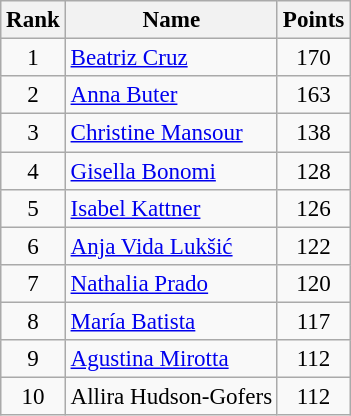<table class="wikitable sortable" style="text-align: center; font-size: 96%;">
<tr>
<th>Rank</th>
<th>Name</th>
<th>Points</th>
</tr>
<tr>
<td>1</td>
<td style="text-align: left;"> <a href='#'>Beatriz Cruz</a></td>
<td>170</td>
</tr>
<tr>
<td>2</td>
<td style="text-align: left;"> <a href='#'>Anna Buter</a></td>
<td>163</td>
</tr>
<tr>
<td>3</td>
<td style="text-align: left;"> <a href='#'>Christine Mansour</a></td>
<td>138</td>
</tr>
<tr>
<td>4</td>
<td style="text-align: left;"> <a href='#'>Gisella Bonomi</a></td>
<td>128</td>
</tr>
<tr>
<td>5</td>
<td style="text-align: left;"> <a href='#'>Isabel Kattner</a></td>
<td>126</td>
</tr>
<tr>
<td>6</td>
<td style="text-align: left;"> <a href='#'>Anja Vida Lukšić</a></td>
<td>122</td>
</tr>
<tr>
<td>7</td>
<td style="text-align: left;"> <a href='#'>Nathalia Prado</a></td>
<td>120</td>
</tr>
<tr>
<td>8</td>
<td style="text-align: left;"> <a href='#'>María Batista</a></td>
<td>117</td>
</tr>
<tr>
<td>9</td>
<td style="text-align: left;"> <a href='#'>Agustina Mirotta</a></td>
<td>112</td>
</tr>
<tr>
<td>10</td>
<td style="text-align: left;"> Allira Hudson-Gofers</td>
<td>112</td>
</tr>
</table>
